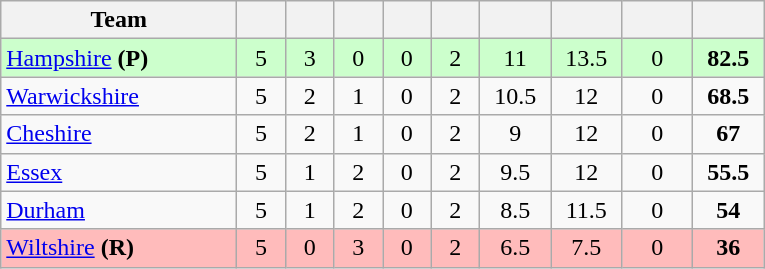<table class="wikitable" style="text-align:center">
<tr>
<th width="150">Team</th>
<th width="25"></th>
<th width="25"></th>
<th width="25"></th>
<th width="25"></th>
<th width="25"></th>
<th width="40"></th>
<th width="40"></th>
<th width="40"></th>
<th width="40"></th>
</tr>
<tr style="background:#cfc">
<td style="text-align:left"><a href='#'>Hampshire</a> <strong>(P)</strong></td>
<td>5</td>
<td>3</td>
<td>0</td>
<td>0</td>
<td>2</td>
<td>11</td>
<td>13.5</td>
<td>0</td>
<td><strong>82.5</strong></td>
</tr>
<tr>
<td style="text-align:left"><a href='#'>Warwickshire</a></td>
<td>5</td>
<td>2</td>
<td>1</td>
<td>0</td>
<td>2</td>
<td>10.5</td>
<td>12</td>
<td>0</td>
<td><strong>68.5</strong></td>
</tr>
<tr>
<td style="text-align:left"><a href='#'>Cheshire</a></td>
<td>5</td>
<td>2</td>
<td>1</td>
<td>0</td>
<td>2</td>
<td>9</td>
<td>12</td>
<td>0</td>
<td><strong>67</strong></td>
</tr>
<tr>
<td style="text-align:left"><a href='#'>Essex</a></td>
<td>5</td>
<td>1</td>
<td>2</td>
<td>0</td>
<td>2</td>
<td>9.5</td>
<td>12</td>
<td>0</td>
<td><strong>55.5</strong></td>
</tr>
<tr>
<td style="text-align:left"><a href='#'>Durham</a></td>
<td>5</td>
<td>1</td>
<td>2</td>
<td>0</td>
<td>2</td>
<td>8.5</td>
<td>11.5</td>
<td>0</td>
<td><strong>54</strong></td>
</tr>
<tr style="background:#FFBBBB">
<td style="text-align:left"><a href='#'>Wiltshire</a> <strong>(R)</strong></td>
<td>5</td>
<td>0</td>
<td>3</td>
<td>0</td>
<td>2</td>
<td>6.5</td>
<td>7.5</td>
<td>0</td>
<td><strong>36</strong></td>
</tr>
</table>
